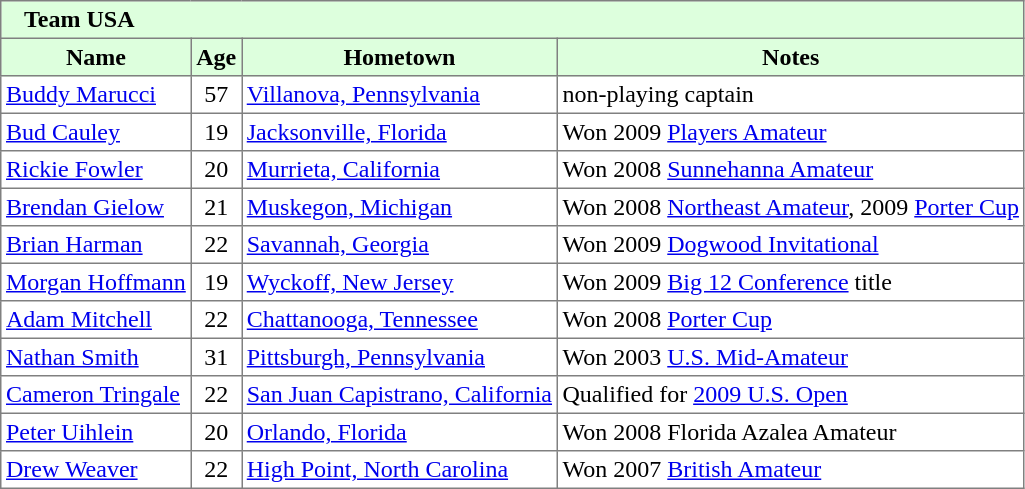<table border="1" cellpadding="3" style="border-collapse: collapse;">
<tr style="background:#ddffdd;">
<td colspan="6">   <strong>Team USA</strong></td>
</tr>
<tr style="background:#ddffdd;">
<th>Name</th>
<th>Age</th>
<th>Hometown</th>
<th>Notes</th>
</tr>
<tr>
<td><a href='#'>Buddy Marucci</a></td>
<td align="center">57</td>
<td><a href='#'>Villanova, Pennsylvania</a></td>
<td>non-playing captain</td>
</tr>
<tr>
<td><a href='#'>Bud Cauley</a></td>
<td align="center">19</td>
<td><a href='#'>Jacksonville, Florida</a></td>
<td>Won 2009 <a href='#'>Players Amateur</a></td>
</tr>
<tr>
<td><a href='#'>Rickie Fowler</a></td>
<td align="center">20</td>
<td><a href='#'>Murrieta, California</a></td>
<td>Won 2008 <a href='#'>Sunnehanna Amateur</a></td>
</tr>
<tr>
<td><a href='#'>Brendan Gielow</a></td>
<td align="center">21</td>
<td><a href='#'>Muskegon, Michigan</a></td>
<td>Won 2008 <a href='#'>Northeast Amateur</a>, 2009 <a href='#'>Porter Cup</a></td>
</tr>
<tr>
<td><a href='#'>Brian Harman</a></td>
<td align="center">22</td>
<td><a href='#'>Savannah, Georgia</a></td>
<td>Won 2009 <a href='#'>Dogwood Invitational</a></td>
</tr>
<tr>
<td><a href='#'>Morgan Hoffmann</a></td>
<td align="center">19</td>
<td><a href='#'>Wyckoff, New Jersey</a></td>
<td>Won 2009 <a href='#'>Big 12 Conference</a> title</td>
</tr>
<tr>
<td><a href='#'>Adam Mitchell</a></td>
<td align="center">22</td>
<td><a href='#'>Chattanooga, Tennessee</a></td>
<td>Won 2008 <a href='#'>Porter Cup</a></td>
</tr>
<tr>
<td><a href='#'>Nathan Smith</a></td>
<td align="center">31</td>
<td><a href='#'>Pittsburgh, Pennsylvania</a></td>
<td>Won 2003 <a href='#'>U.S. Mid-Amateur</a></td>
</tr>
<tr>
<td><a href='#'>Cameron Tringale</a></td>
<td align="center">22</td>
<td><a href='#'>San Juan Capistrano, California</a></td>
<td>Qualified for <a href='#'>2009 U.S. Open</a></td>
</tr>
<tr>
<td><a href='#'>Peter Uihlein</a></td>
<td align="center">20</td>
<td><a href='#'>Orlando, Florida</a></td>
<td>Won 2008 Florida Azalea Amateur</td>
</tr>
<tr>
<td><a href='#'>Drew Weaver</a></td>
<td align="center">22</td>
<td><a href='#'>High Point, North Carolina</a></td>
<td>Won 2007 <a href='#'>British Amateur</a></td>
</tr>
</table>
